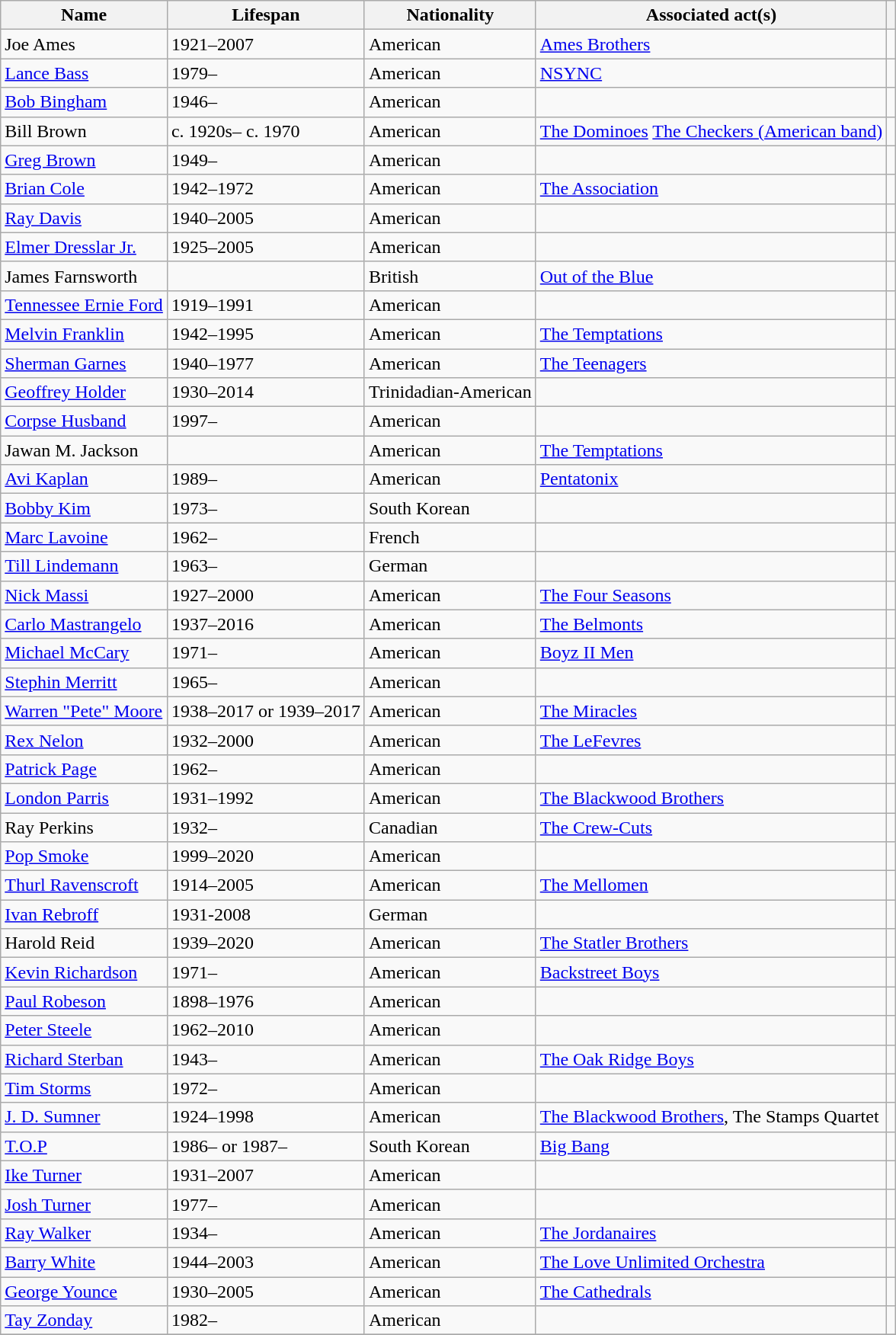<table class="wikitable sortable">
<tr>
<th>Name</th>
<th>Lifespan</th>
<th>Nationality</th>
<th>Associated act(s)</th>
<th class="unsortable"></th>
</tr>
<tr>
<td>Joe Ames</td>
<td>1921–2007</td>
<td>American</td>
<td><a href='#'>Ames Brothers</a></td>
<td style=text-align:center></td>
</tr>
<tr>
<td><a href='#'>Lance Bass</a></td>
<td>1979–</td>
<td>American</td>
<td><a href='#'>NSYNC</a></td>
<td style=text-align:center></td>
</tr>
<tr>
<td><a href='#'>Bob Bingham</a></td>
<td>1946–</td>
<td>American</td>
<td></td>
<td style=text-align:center></td>
</tr>
<tr>
<td Bill Brown (doo wop singer)>Bill Brown</td>
<td>c. 1920s– c. 1970</td>
<td>American</td>
<td><a href='#'>The Dominoes</a> <a href='#'>The Checkers (American band)</a></td>
<td style=text-align:Center></td>
</tr>
<tr>
<td><a href='#'>Greg Brown</a></td>
<td>1949–</td>
<td>American</td>
<td></td>
<td style=text-align:Center></td>
</tr>
<tr>
<td><a href='#'>Brian Cole</a></td>
<td>1942–1972</td>
<td>American</td>
<td><a href='#'>The Association</a></td>
<td style=text-align:center></td>
</tr>
<tr>
<td><a href='#'>Ray Davis</a></td>
<td>1940–2005</td>
<td>American</td>
<td></td>
<td style=text-align:center></td>
</tr>
<tr>
<td><a href='#'>Elmer Dresslar Jr.</a></td>
<td>1925–2005</td>
<td>American</td>
<td></td>
<td style=text-align:center></td>
</tr>
<tr>
<td>James Farnsworth</td>
<td></td>
<td>British</td>
<td><a href='#'>Out of the Blue</a></td>
<td style="text-align:center"></td>
</tr>
<tr>
<td><a href='#'>Tennessee Ernie Ford</a></td>
<td>1919–1991</td>
<td>American</td>
<td></td>
<td style=text-align:center></td>
</tr>
<tr>
<td><a href='#'>Melvin Franklin</a></td>
<td>1942–1995</td>
<td>American</td>
<td><a href='#'>The Temptations</a></td>
<td style=text-align:center></td>
</tr>
<tr>
<td><a href='#'>Sherman Garnes</a></td>
<td>1940–1977</td>
<td>American</td>
<td><a href='#'>The Teenagers</a></td>
<td style=text-align:center></td>
</tr>
<tr>
<td><a href='#'>Geoffrey Holder</a></td>
<td>1930–2014</td>
<td>Trinidadian-American</td>
<td></td>
<td style=text-align:center></td>
</tr>
<tr>
<td><a href='#'>Corpse Husband</a></td>
<td>1997–</td>
<td>American</td>
<td></td>
<td style=text-align:Center></td>
</tr>
<tr>
<td>Jawan M. Jackson</td>
<td></td>
<td>American</td>
<td><a href='#'>The Temptations</a></td>
<td style=text-align:center></td>
</tr>
<tr>
<td><a href='#'>Avi Kaplan</a></td>
<td>1989–</td>
<td>American</td>
<td><a href='#'>Pentatonix</a></td>
<td style=text-align:Center></td>
</tr>
<tr>
<td><a href='#'>Bobby Kim</a></td>
<td>1973–</td>
<td>South Korean</td>
<td></td>
<td style=text-align:center></td>
</tr>
<tr>
<td><a href='#'>Marc Lavoine</a></td>
<td>1962–</td>
<td>French</td>
<td></td>
<td style=text-align:center></td>
</tr>
<tr>
<td><a href='#'>Till Lindemann</a></td>
<td>1963–</td>
<td>German</td>
<td></td>
<td style=text-align:center></td>
</tr>
<tr>
<td><a href='#'>Nick Massi</a></td>
<td>1927–2000</td>
<td>American</td>
<td><a href='#'>The Four Seasons</a></td>
<td style=text-align:Center></td>
</tr>
<tr>
<td><a href='#'>Carlo Mastrangelo</a></td>
<td>1937–2016</td>
<td>American</td>
<td><a href='#'>The Belmonts</a></td>
<td style=text-align:center></td>
</tr>
<tr>
<td><a href='#'>Michael McCary</a></td>
<td>1971–</td>
<td>American</td>
<td><a href='#'>Boyz II Men</a></td>
<td style=text-align:center></td>
</tr>
<tr>
<td><a href='#'>Stephin Merritt</a></td>
<td>1965–</td>
<td>American</td>
<td></td>
<td style=text-align:center></td>
</tr>
<tr>
<td><a href='#'>Warren "Pete" Moore</a></td>
<td>1938–2017 or 1939–2017</td>
<td>American</td>
<td><a href='#'>The Miracles</a></td>
<td style=text-align:center></td>
</tr>
<tr>
<td><a href='#'>Rex Nelon</a></td>
<td>1932–2000</td>
<td>American</td>
<td><a href='#'>The LeFevres</a></td>
<td style=text-align:center></td>
</tr>
<tr>
<td><a href='#'>Patrick Page</a></td>
<td>1962–</td>
<td>American</td>
<td></td>
<td style=text-align:Center></td>
</tr>
<tr>
<td><a href='#'>London Parris</a></td>
<td>1931–1992</td>
<td>American</td>
<td><a href='#'>The Blackwood Brothers</a></td>
<td style=text-align:center></td>
</tr>
<tr>
<td>Ray Perkins</td>
<td>1932–</td>
<td>Canadian</td>
<td><a href='#'>The Crew-Cuts</a></td>
<td style=text-align:center></td>
</tr>
<tr>
<td><a href='#'>Pop Smoke</a></td>
<td>1999–2020</td>
<td>American</td>
<td></td>
<td style=text-align:center></td>
</tr>
<tr>
<td><a href='#'>Thurl Ravenscroft</a></td>
<td>1914–2005</td>
<td>American</td>
<td><a href='#'>The Mellomen</a></td>
<td style=text-align:center></td>
</tr>
<tr>
<td><a href='#'>Ivan Rebroff</a></td>
<td>1931-2008</td>
<td>German</td>
<td></td>
<td style=text-align:center></td>
</tr>
<tr>
<td>Harold Reid</td>
<td>1939–2020</td>
<td>American</td>
<td><a href='#'>The Statler Brothers</a></td>
<td style=text-align:center></td>
</tr>
<tr>
<td><a href='#'>Kevin Richardson</a></td>
<td>1971–</td>
<td>American</td>
<td><a href='#'>Backstreet Boys</a></td>
<td style=text-align:center></td>
</tr>
<tr>
<td><a href='#'>Paul Robeson</a></td>
<td>1898–1976</td>
<td>American</td>
<td></td>
<td style=text-align:Center></td>
</tr>
<tr>
<td><a href='#'>Peter Steele</a></td>
<td>1962–2010</td>
<td>American</td>
<td></td>
<td style=text-align:center></td>
</tr>
<tr>
<td><a href='#'>Richard Sterban</a></td>
<td>1943–</td>
<td>American</td>
<td><a href='#'>The Oak Ridge Boys</a></td>
<td style=text-align:center></td>
</tr>
<tr>
<td><a href='#'>Tim Storms</a></td>
<td>1972–</td>
<td>American</td>
<td></td>
<td style=text-align:center></td>
</tr>
<tr>
<td><a href='#'>J. D. Sumner</a></td>
<td>1924–1998</td>
<td>American</td>
<td><a href='#'>The Blackwood Brothers</a>, The Stamps Quartet</td>
<td style=text-align:center></td>
</tr>
<tr>
<td><a href='#'>T.O.P</a></td>
<td>1986– or 1987–</td>
<td>South Korean</td>
<td><a href='#'>Big Bang</a></td>
<td style=text-align:center></td>
</tr>
<tr>
<td><a href='#'>Ike Turner</a></td>
<td>1931–2007</td>
<td>American</td>
<td></td>
<td style=text-align:center></td>
</tr>
<tr>
<td><a href='#'>Josh Turner</a></td>
<td>1977–</td>
<td>American</td>
<td></td>
<td style=text-align:Center></td>
</tr>
<tr>
<td><a href='#'>Ray Walker</a></td>
<td>1934–</td>
<td>American</td>
<td><a href='#'>The Jordanaires</a></td>
<td style=text-align:center></td>
</tr>
<tr>
<td><a href='#'>Barry White</a></td>
<td>1944–2003</td>
<td>American</td>
<td><a href='#'>The Love Unlimited Orchestra</a></td>
<td style=text-align:center></td>
</tr>
<tr>
<td><a href='#'>George Younce</a></td>
<td>1930–2005</td>
<td>American</td>
<td><a href='#'>The Cathedrals</a></td>
<td style=text-align:center></td>
</tr>
<tr>
<td><a href='#'>Tay Zonday</a></td>
<td>1982–</td>
<td>American</td>
<td></td>
<td style=text-align:center></td>
</tr>
<tr>
</tr>
</table>
